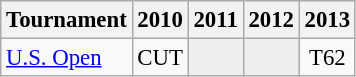<table class="wikitable" style="font-size:95%;text-align:center;">
<tr>
<th>Tournament</th>
<th>2010</th>
<th>2011</th>
<th>2012</th>
<th>2013</th>
</tr>
<tr>
<td align=left><a href='#'>U.S. Open</a></td>
<td>CUT</td>
<td style="background:#eeeeee;"></td>
<td style="background:#eeeeee;"></td>
<td>T62</td>
</tr>
</table>
